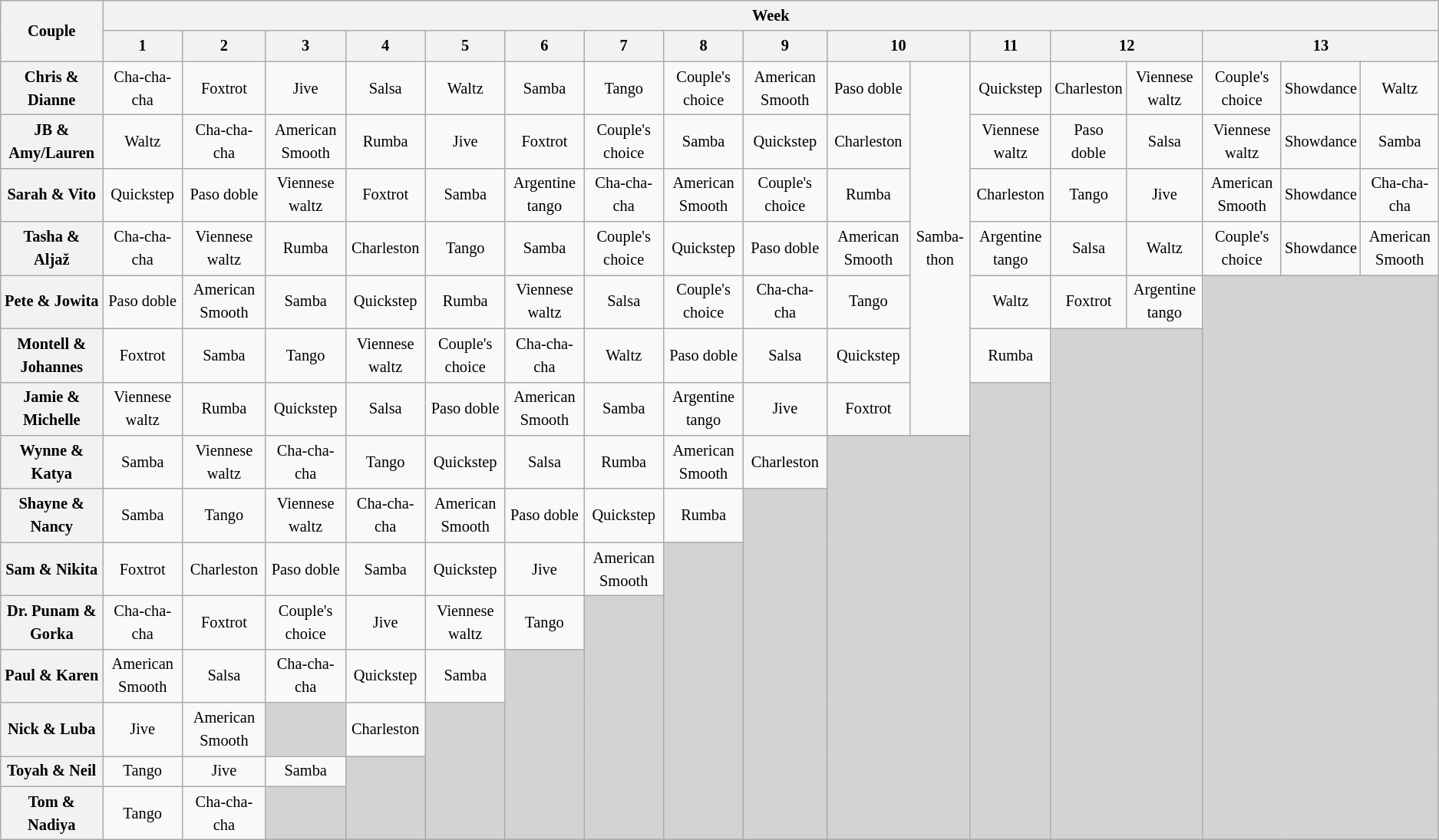<table class="wikitable unsortable" style="text-align:center; font-size:85%; line-height:20px">
<tr>
<th rowspan="2">Couple</th>
<th colspan="17">Week</th>
</tr>
<tr>
<th scope="col">1</th>
<th scope="col">2</th>
<th scope="col">3</th>
<th scope="col">4</th>
<th scope="col">5</th>
<th scope="col">6</th>
<th scope="col">7</th>
<th scope="col">8</th>
<th scope="col">9</th>
<th scope="col" colspan="2">10</th>
<th scope="col">11</th>
<th scope="col" colspan="2">12</th>
<th scope="col" colspan="3">13</th>
</tr>
<tr>
<th scope="row">Chris & Dianne</th>
<td>Cha-cha-cha</td>
<td>Foxtrot</td>
<td>Jive</td>
<td>Salsa</td>
<td>Waltz</td>
<td>Samba</td>
<td>Tango</td>
<td>Couple's choice</td>
<td>American Smooth</td>
<td>Paso doble</td>
<td rowspan="7">Samba-thon</td>
<td>Quickstep</td>
<td>Charleston</td>
<td>Viennese waltz</td>
<td>Couple's choice</td>
<td>Showdance</td>
<td>Waltz</td>
</tr>
<tr>
<th scope="row">JB & Amy/Lauren</th>
<td>Waltz</td>
<td>Cha-cha-cha</td>
<td>American Smooth</td>
<td>Rumba</td>
<td>Jive</td>
<td>Foxtrot</td>
<td>Couple's choice</td>
<td>Samba</td>
<td>Quickstep</td>
<td>Charleston</td>
<td>Viennese waltz</td>
<td>Paso doble</td>
<td>Salsa</td>
<td>Viennese waltz</td>
<td>Showdance</td>
<td>Samba</td>
</tr>
<tr>
<th scope="row">Sarah & Vito</th>
<td>Quickstep</td>
<td>Paso doble</td>
<td>Viennese waltz</td>
<td>Foxtrot</td>
<td>Samba</td>
<td>Argentine tango</td>
<td>Cha-cha-cha</td>
<td>American Smooth</td>
<td>Couple's choice</td>
<td>Rumba</td>
<td>Charleston</td>
<td>Tango</td>
<td>Jive</td>
<td>American Smooth</td>
<td>Showdance</td>
<td>Cha-cha-cha</td>
</tr>
<tr>
<th scope="row">Tasha & Aljaž</th>
<td>Cha-cha-cha</td>
<td>Viennese waltz</td>
<td>Rumba</td>
<td>Charleston</td>
<td>Tango</td>
<td>Samba</td>
<td>Couple's choice</td>
<td>Quickstep</td>
<td>Paso doble</td>
<td>American Smooth</td>
<td>Argentine tango</td>
<td>Salsa</td>
<td>Waltz</td>
<td>Couple's choice</td>
<td>Showdance</td>
<td>American Smooth</td>
</tr>
<tr>
<th scope="row">Pete & Jowita</th>
<td>Paso doble</td>
<td>American Smooth</td>
<td>Samba</td>
<td>Quickstep</td>
<td>Rumba</td>
<td>Viennese waltz</td>
<td>Salsa</td>
<td>Couple's choice</td>
<td>Cha-cha-cha</td>
<td>Tango</td>
<td>Waltz</td>
<td>Foxtrot</td>
<td>Argentine tango</td>
<td rowspan="11" colspan="3" bgcolor="lightgrey"></td>
</tr>
<tr>
<th scope="row">Montell & Johannes</th>
<td>Foxtrot</td>
<td>Samba</td>
<td>Tango</td>
<td>Viennese waltz</td>
<td>Couple's choice</td>
<td>Cha-cha-cha</td>
<td>Waltz</td>
<td>Paso doble</td>
<td>Salsa</td>
<td>Quickstep</td>
<td>Rumba</td>
<td rowspan="10" colspan="2" bgcolor="lightgrey"></td>
</tr>
<tr>
<th scope="row">Jamie & Michelle</th>
<td>Viennese waltz</td>
<td>Rumba</td>
<td>Quickstep</td>
<td>Salsa</td>
<td>Paso doble</td>
<td>American Smooth</td>
<td>Samba</td>
<td>Argentine tango</td>
<td>Jive</td>
<td>Foxtrot</td>
<td rowspan="9" bgcolor="lightgrey"></td>
</tr>
<tr>
<th scope="row">Wynne & Katya</th>
<td>Samba</td>
<td>Viennese waltz</td>
<td>Cha-cha-cha</td>
<td>Tango</td>
<td>Quickstep</td>
<td>Salsa</td>
<td>Rumba</td>
<td>American Smooth</td>
<td>Charleston</td>
<td rowspan="8" colspan="2" bgcolor="lightgrey"></td>
</tr>
<tr>
<th scope="row">Shayne & Nancy</th>
<td>Samba</td>
<td>Tango</td>
<td>Viennese waltz</td>
<td>Cha-cha-cha</td>
<td>American Smooth</td>
<td>Paso doble</td>
<td>Quickstep</td>
<td>Rumba</td>
<td rowspan="7" bgcolor="lightgrey"></td>
</tr>
<tr>
<th scope="row">Sam & Nikita</th>
<td>Foxtrot</td>
<td>Charleston</td>
<td>Paso doble</td>
<td>Samba</td>
<td>Quickstep</td>
<td>Jive</td>
<td>American Smooth</td>
<td rowspan="6" bgcolor="lightgrey"></td>
</tr>
<tr>
<th scope="row">Dr. Punam & Gorka</th>
<td>Cha-cha-cha</td>
<td>Foxtrot</td>
<td>Couple's choice</td>
<td>Jive</td>
<td>Viennese waltz</td>
<td>Tango</td>
<td rowspan="5" bgcolor="lightgrey"></td>
</tr>
<tr>
<th scope="row">Paul & Karen</th>
<td>American Smooth</td>
<td>Salsa</td>
<td>Cha-cha-cha</td>
<td>Quickstep</td>
<td>Samba</td>
<td rowspan="4" bgcolor="lightgrey"></td>
</tr>
<tr>
<th scope="row">Nick & Luba</th>
<td>Jive</td>
<td>American Smooth</td>
<td bgcolor="lightgrey"></td>
<td>Charleston</td>
<td rowspan="3" bgcolor="lightgrey"></td>
</tr>
<tr>
<th scope="row">Toyah & Neil</th>
<td>Tango</td>
<td>Jive</td>
<td>Samba</td>
<td rowspan="2" bgcolor="lightgrey"></td>
</tr>
<tr>
<th scope="row">Tom & Nadiya</th>
<td>Tango</td>
<td>Cha-cha-cha</td>
<td bgcolor="lightgrey"></td>
</tr>
</table>
